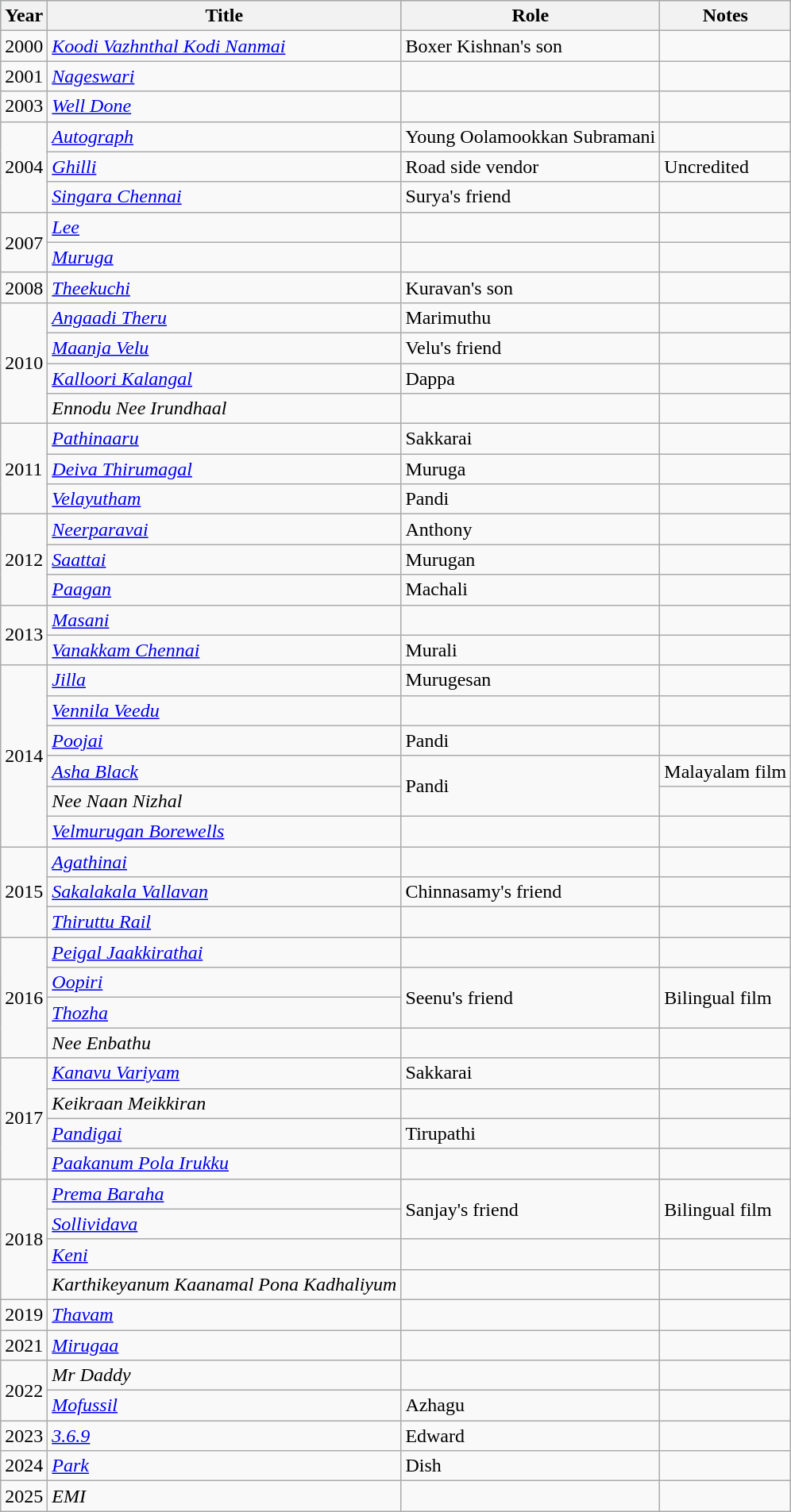<table class="wikitable">
<tr style="background:LightSteelBlue; text-align:center;">
<th>Year</th>
<th>Title</th>
<th>Role</th>
<th>Notes</th>
</tr>
<tr>
<td>2000</td>
<td><em><a href='#'>Koodi Vazhnthal Kodi Nanmai</a></em></td>
<td>Boxer Kishnan's son</td>
<td></td>
</tr>
<tr>
<td>2001</td>
<td><em><a href='#'>Nageswari</a></em></td>
<td></td>
<td></td>
</tr>
<tr>
<td>2003</td>
<td><em><a href='#'>Well Done</a></em></td>
<td></td>
<td></td>
</tr>
<tr>
<td rowspan="3">2004</td>
<td><em><a href='#'>Autograph</a></em></td>
<td>Young Oolamookkan Subramani</td>
<td></td>
</tr>
<tr>
<td><em><a href='#'>Ghilli</a></em></td>
<td>Road side vendor</td>
<td>Uncredited</td>
</tr>
<tr>
<td><em><a href='#'>Singara Chennai</a></em></td>
<td>Surya's friend</td>
<td></td>
</tr>
<tr>
<td rowspan="2">2007</td>
<td><em><a href='#'>Lee</a></em></td>
<td></td>
<td></td>
</tr>
<tr>
<td><em><a href='#'>Muruga</a></em></td>
<td></td>
<td></td>
</tr>
<tr>
<td>2008</td>
<td><em><a href='#'>Theekuchi</a></em></td>
<td>Kuravan's son</td>
<td></td>
</tr>
<tr>
<td rowspan="4">2010</td>
<td><em><a href='#'>Angaadi Theru</a></em></td>
<td>Marimuthu</td>
<td></td>
</tr>
<tr>
<td><em><a href='#'>Maanja Velu</a></em></td>
<td>Velu's friend</td>
<td></td>
</tr>
<tr>
<td><em><a href='#'>Kalloori Kalangal</a></em></td>
<td>Dappa</td>
<td></td>
</tr>
<tr>
<td><em>Ennodu Nee Irundhaal</em></td>
<td></td>
<td></td>
</tr>
<tr>
<td rowspan="3">2011</td>
<td><em><a href='#'>Pathinaaru</a></em></td>
<td>Sakkarai</td>
<td></td>
</tr>
<tr>
<td><em><a href='#'>Deiva Thirumagal</a></em></td>
<td>Muruga</td>
<td></td>
</tr>
<tr>
<td><em><a href='#'>Velayutham</a></em></td>
<td>Pandi</td>
<td></td>
</tr>
<tr>
<td rowspan="3">2012</td>
<td><em><a href='#'>Neerparavai</a></em></td>
<td>Anthony</td>
<td></td>
</tr>
<tr>
<td><em><a href='#'>Saattai</a></em></td>
<td>Murugan</td>
<td></td>
</tr>
<tr>
<td><em><a href='#'>Paagan</a></em></td>
<td>Machali</td>
<td></td>
</tr>
<tr>
<td rowspan="2">2013</td>
<td><em><a href='#'>Masani</a></em></td>
<td></td>
<td></td>
</tr>
<tr>
<td><em><a href='#'>Vanakkam Chennai</a></em></td>
<td>Murali</td>
<td></td>
</tr>
<tr>
<td rowspan="6">2014</td>
<td><em><a href='#'>Jilla</a></em></td>
<td>Murugesan</td>
<td></td>
</tr>
<tr>
<td><em><a href='#'>Vennila Veedu</a></em></td>
<td></td>
<td></td>
</tr>
<tr>
<td><em><a href='#'>Poojai</a></em></td>
<td>Pandi</td>
<td></td>
</tr>
<tr>
<td><em><a href='#'>Asha Black</a></em></td>
<td rowspan="2">Pandi</td>
<td>Malayalam film</td>
</tr>
<tr>
<td><em>Nee Naan Nizhal</em></td>
<td></td>
</tr>
<tr>
<td><em><a href='#'>Velmurugan Borewells</a></em></td>
<td></td>
<td></td>
</tr>
<tr>
<td rowspan="3">2015</td>
<td><em><a href='#'>Agathinai</a></em></td>
<td></td>
<td></td>
</tr>
<tr>
<td><em><a href='#'>Sakalakala Vallavan</a></em></td>
<td>Chinnasamy's friend</td>
<td></td>
</tr>
<tr>
<td><em><a href='#'>Thiruttu Rail</a></em></td>
<td></td>
<td></td>
</tr>
<tr>
<td rowspan="4">2016</td>
<td><em><a href='#'>Peigal Jaakkirathai</a></em></td>
<td></td>
<td></td>
</tr>
<tr>
<td><em><a href='#'>Oopiri</a></em></td>
<td rowspan="2">Seenu's friend</td>
<td rowspan="2">Bilingual film</td>
</tr>
<tr>
<td><em><a href='#'>Thozha</a></em></td>
</tr>
<tr>
<td><em>Nee Enbathu</em></td>
<td></td>
<td></td>
</tr>
<tr>
<td rowspan="4">2017</td>
<td><em><a href='#'>Kanavu Variyam</a></em></td>
<td>Sakkarai</td>
<td></td>
</tr>
<tr>
<td><em>Keikraan Meikkiran</em></td>
<td></td>
<td></td>
</tr>
<tr>
<td><em><a href='#'>Pandigai</a></em></td>
<td>Tirupathi</td>
<td></td>
</tr>
<tr>
<td><em><a href='#'>Paakanum Pola Irukku</a></em></td>
<td></td>
<td></td>
</tr>
<tr>
<td rowspan="4">2018</td>
<td><em><a href='#'>Prema Baraha</a></em></td>
<td rowspan="2">Sanjay's friend</td>
<td rowspan="2">Bilingual film</td>
</tr>
<tr>
<td><em><a href='#'>Sollividava</a></em></td>
</tr>
<tr>
<td><em><a href='#'>Keni</a></em></td>
<td></td>
<td></td>
</tr>
<tr>
<td><em>Karthikeyanum Kaanamal Pona Kadhaliyum</em></td>
<td></td>
<td></td>
</tr>
<tr>
<td>2019</td>
<td><em><a href='#'>Thavam</a></em></td>
<td></td>
<td></td>
</tr>
<tr>
<td>2021</td>
<td><em><a href='#'>Mirugaa</a></em></td>
<td></td>
<td></td>
</tr>
<tr>
<td rowspan="2">2022</td>
<td><em>Mr Daddy</em></td>
<td></td>
<td></td>
</tr>
<tr>
<td><em><a href='#'>Mofussil</a></em></td>
<td>Azhagu</td>
<td></td>
</tr>
<tr>
<td>2023</td>
<td><em><a href='#'>3.6.9</a></em></td>
<td>Edward</td>
<td></td>
</tr>
<tr>
<td>2024</td>
<td><em><a href='#'>Park</a></em></td>
<td>Dish</td>
<td></td>
</tr>
<tr>
<td>2025</td>
<td><em>EMI</em></td>
<td></td>
<td></td>
</tr>
</table>
